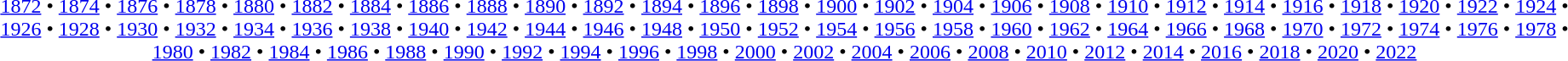<table id=toc class=toc summary=Contents>
<tr>
<td align=center><br><a href='#'>1872</a> • <a href='#'>1874</a> • <a href='#'>1876</a> • <a href='#'>1878</a> • <a href='#'>1880</a> • <a href='#'>1882</a> • <a href='#'>1884</a> • <a href='#'>1886</a> • <a href='#'>1888</a> • <a href='#'>1890</a> • <a href='#'>1892</a> • <a href='#'>1894</a> • <a href='#'>1896</a> • <a href='#'>1898</a> • <a href='#'>1900</a> • <a href='#'>1902</a> • <a href='#'>1904</a> • <a href='#'>1906</a> • <a href='#'>1908</a> • <a href='#'>1910</a> • <a href='#'>1912</a> • <a href='#'>1914</a> • <a href='#'>1916</a> • <a href='#'>1918</a> • <a href='#'>1920</a> • <a href='#'>1922</a> • <a href='#'>1924</a> • <a href='#'>1926</a> • <a href='#'>1928</a> • <a href='#'>1930</a> • <a href='#'>1932</a> • <a href='#'>1934</a> • <a href='#'>1936</a> • <a href='#'>1938</a> • <a href='#'>1940</a> • <a href='#'>1942</a> • <a href='#'>1944</a> • <a href='#'>1946</a> • <a href='#'>1948</a> • <a href='#'>1950</a> • <a href='#'>1952</a> • <a href='#'>1954</a> • <a href='#'>1956</a> • <a href='#'>1958</a> • <a href='#'>1960</a> • <a href='#'>1962</a> • <a href='#'>1964</a> • <a href='#'>1966</a> • <a href='#'>1968</a> • <a href='#'>1970</a> • <a href='#'>1972</a> • <a href='#'>1974</a> • <a href='#'>1976</a> • <a href='#'>1978</a> • <a href='#'>1980</a> • <a href='#'>1982</a> • <a href='#'>1984</a> • <a href='#'>1986</a> • <a href='#'>1988</a> • <a href='#'>1990</a> • <a href='#'>1992</a> • <a href='#'>1994</a> • <a href='#'>1996</a> • <a href='#'>1998</a> • <a href='#'>2000</a> • <a href='#'>2002</a> • <a href='#'>2004</a> • <a href='#'>2006</a> • <a href='#'>2008</a> • <a href='#'>2010</a> • <a href='#'>2012</a> • <a href='#'>2014</a> • <a href='#'>2016</a> • <a href='#'>2018</a> • <a href='#'>2020</a> • <a href='#'>2022</a></td>
</tr>
</table>
